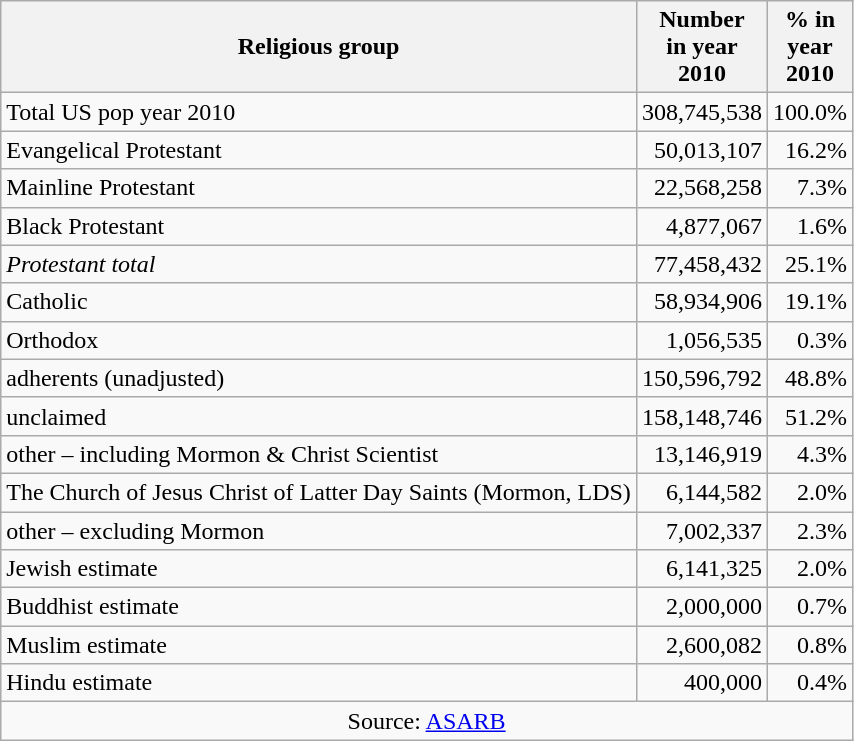<table class="wikitable sortable" style="text-align:right">
<tr>
<th align=left>Religious group</th>
<th>Number<br>in year<br>2010</th>
<th>% in<br>year<br>2010</th>
</tr>
<tr>
<td align=left>Total US pop year 2010</td>
<td>308,745,538</td>
<td>100.0%</td>
</tr>
<tr>
<td align=left>Evangelical Protestant</td>
<td>50,013,107</td>
<td>16.2%</td>
</tr>
<tr>
<td align=left>Mainline Protestant</td>
<td>22,568,258</td>
<td>7.3%</td>
</tr>
<tr>
<td align=left>Black Protestant</td>
<td>4,877,067</td>
<td>1.6%</td>
</tr>
<tr>
<td align=left><em>Protestant total</em></td>
<td>77,458,432</td>
<td>25.1%</td>
</tr>
<tr>
<td align=left>Catholic</td>
<td>58,934,906</td>
<td>19.1%</td>
</tr>
<tr>
<td align=left>Orthodox</td>
<td>1,056,535</td>
<td>0.3%</td>
</tr>
<tr>
<td align=left>adherents (unadjusted)</td>
<td>150,596,792</td>
<td>48.8%</td>
</tr>
<tr>
<td align=left>unclaimed</td>
<td>158,148,746</td>
<td>51.2%</td>
</tr>
<tr>
<td align=left>other – including Mormon & Christ Scientist</td>
<td>13,146,919</td>
<td>4.3%</td>
</tr>
<tr>
<td align=left>The Church of Jesus Christ of Latter Day Saints (Mormon, LDS)</td>
<td>6,144,582</td>
<td>2.0%</td>
</tr>
<tr>
<td align=left>other – excluding Mormon</td>
<td>7,002,337</td>
<td>2.3%</td>
</tr>
<tr>
<td align=left>Jewish estimate</td>
<td>6,141,325</td>
<td>2.0% </td>
</tr>
<tr>
<td align=left>Buddhist estimate</td>
<td>2,000,000</td>
<td>0.7%</td>
</tr>
<tr>
<td align=left>Muslim estimate</td>
<td>2,600,082</td>
<td>0.8%</td>
</tr>
<tr>
<td align=left>Hindu estimate</td>
<td>400,000</td>
<td>0.4%</td>
</tr>
<tr>
<td colspan="3" style="text-align:center;">Source: <a href='#'>ASARB</a></td>
</tr>
</table>
